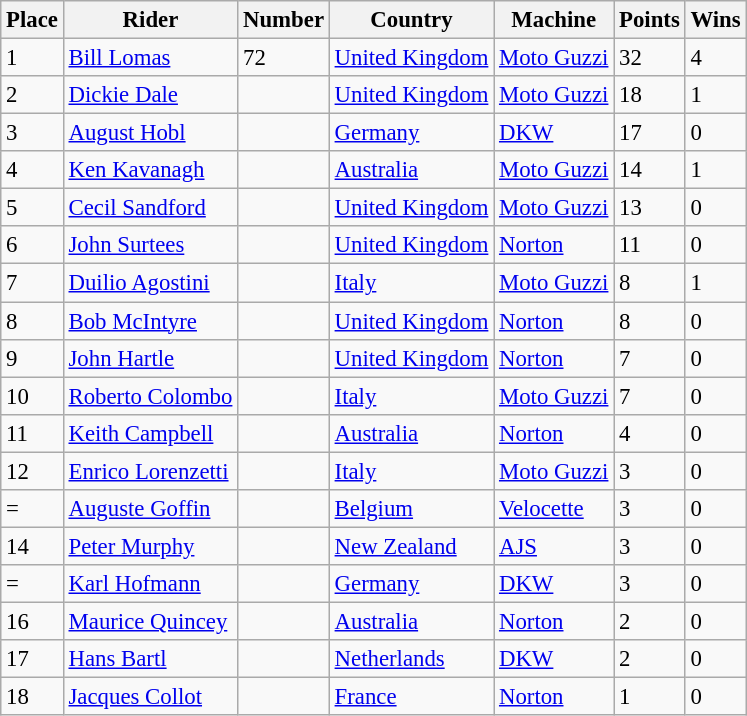<table class="wikitable" style="font-size: 95%;">
<tr>
<th>Place</th>
<th>Rider</th>
<th>Number</th>
<th>Country</th>
<th>Machine</th>
<th>Points</th>
<th>Wins</th>
</tr>
<tr>
<td>1</td>
<td> <a href='#'>Bill Lomas</a></td>
<td>72</td>
<td><a href='#'>United Kingdom</a></td>
<td><a href='#'>Moto Guzzi</a></td>
<td>32</td>
<td>4</td>
</tr>
<tr>
<td>2</td>
<td> <a href='#'>Dickie Dale</a></td>
<td></td>
<td><a href='#'>United Kingdom</a></td>
<td><a href='#'>Moto Guzzi</a></td>
<td>18</td>
<td>1</td>
</tr>
<tr>
<td>3</td>
<td> <a href='#'>August Hobl</a></td>
<td></td>
<td><a href='#'>Germany</a></td>
<td><a href='#'>DKW</a></td>
<td>17</td>
<td>0</td>
</tr>
<tr>
<td>4</td>
<td> <a href='#'>Ken Kavanagh</a></td>
<td></td>
<td><a href='#'>Australia</a></td>
<td><a href='#'>Moto Guzzi</a></td>
<td>14</td>
<td>1</td>
</tr>
<tr>
<td>5</td>
<td> <a href='#'>Cecil Sandford</a></td>
<td></td>
<td><a href='#'>United Kingdom</a></td>
<td><a href='#'>Moto Guzzi</a></td>
<td>13</td>
<td>0</td>
</tr>
<tr>
<td>6</td>
<td> <a href='#'>John Surtees</a></td>
<td></td>
<td><a href='#'>United Kingdom</a></td>
<td><a href='#'>Norton</a></td>
<td>11</td>
<td>0</td>
</tr>
<tr>
<td>7</td>
<td> <a href='#'>Duilio Agostini</a></td>
<td></td>
<td><a href='#'>Italy</a></td>
<td><a href='#'>Moto Guzzi</a></td>
<td>8</td>
<td>1</td>
</tr>
<tr>
<td>8</td>
<td> <a href='#'>Bob McIntyre</a></td>
<td></td>
<td><a href='#'>United Kingdom</a></td>
<td><a href='#'>Norton</a></td>
<td>8</td>
<td>0</td>
</tr>
<tr>
<td>9</td>
<td> <a href='#'>John Hartle</a></td>
<td></td>
<td><a href='#'>United Kingdom</a></td>
<td><a href='#'>Norton</a></td>
<td>7</td>
<td>0</td>
</tr>
<tr>
<td>10</td>
<td> <a href='#'>Roberto Colombo</a></td>
<td></td>
<td><a href='#'>Italy</a></td>
<td><a href='#'>Moto Guzzi</a></td>
<td>7</td>
<td>0</td>
</tr>
<tr>
<td>11</td>
<td> <a href='#'>Keith Campbell</a></td>
<td></td>
<td><a href='#'>Australia</a></td>
<td><a href='#'>Norton</a></td>
<td>4</td>
<td>0</td>
</tr>
<tr>
<td>12</td>
<td> <a href='#'>Enrico Lorenzetti</a></td>
<td></td>
<td><a href='#'>Italy</a></td>
<td><a href='#'>Moto Guzzi</a></td>
<td>3</td>
<td>0</td>
</tr>
<tr>
<td>=</td>
<td> <a href='#'>Auguste Goffin</a></td>
<td></td>
<td><a href='#'>Belgium</a></td>
<td><a href='#'>Velocette</a></td>
<td>3</td>
<td>0</td>
</tr>
<tr>
<td>14</td>
<td> <a href='#'>Peter Murphy</a></td>
<td></td>
<td><a href='#'>New Zealand</a></td>
<td><a href='#'>AJS</a></td>
<td>3</td>
<td>0</td>
</tr>
<tr>
<td>=</td>
<td> <a href='#'>Karl Hofmann</a></td>
<td></td>
<td><a href='#'>Germany</a></td>
<td><a href='#'>DKW</a></td>
<td>3</td>
<td>0</td>
</tr>
<tr>
<td>16</td>
<td> <a href='#'>Maurice Quincey</a></td>
<td></td>
<td><a href='#'>Australia</a></td>
<td><a href='#'>Norton</a></td>
<td>2</td>
<td>0</td>
</tr>
<tr>
<td>17</td>
<td> <a href='#'>Hans Bartl</a></td>
<td></td>
<td><a href='#'>Netherlands</a></td>
<td><a href='#'>DKW</a></td>
<td>2</td>
<td>0</td>
</tr>
<tr>
<td>18</td>
<td> <a href='#'>Jacques Collot</a></td>
<td></td>
<td><a href='#'>France</a></td>
<td><a href='#'>Norton</a></td>
<td>1</td>
<td>0</td>
</tr>
</table>
